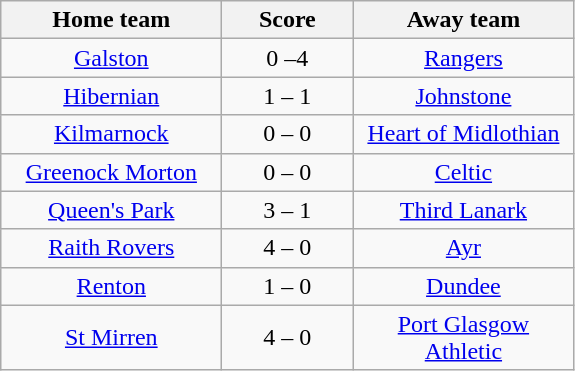<table class="wikitable" style="text-align: center">
<tr>
<th width=140>Home team</th>
<th width=80>Score</th>
<th width=140>Away team</th>
</tr>
<tr>
<td><a href='#'>Galston</a></td>
<td>0 –4</td>
<td><a href='#'>Rangers</a></td>
</tr>
<tr>
<td><a href='#'>Hibernian</a></td>
<td>1 – 1</td>
<td><a href='#'>Johnstone</a></td>
</tr>
<tr>
<td><a href='#'>Kilmarnock</a></td>
<td>0 – 0</td>
<td><a href='#'>Heart of Midlothian</a></td>
</tr>
<tr>
<td><a href='#'>Greenock Morton</a></td>
<td>0 – 0</td>
<td><a href='#'>Celtic</a></td>
</tr>
<tr>
<td><a href='#'>Queen's Park</a></td>
<td>3 – 1</td>
<td><a href='#'>Third Lanark</a></td>
</tr>
<tr>
<td><a href='#'>Raith Rovers</a></td>
<td>4 – 0</td>
<td><a href='#'>Ayr</a></td>
</tr>
<tr>
<td><a href='#'>Renton</a></td>
<td>1 – 0</td>
<td><a href='#'>Dundee</a></td>
</tr>
<tr>
<td><a href='#'>St Mirren</a></td>
<td>4 – 0</td>
<td><a href='#'>Port Glasgow Athletic</a></td>
</tr>
</table>
